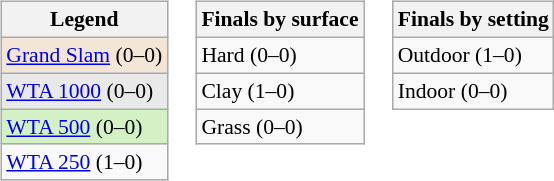<table>
<tr valign=top>
<td><br><table class="wikitable" style=font-size:90%>
<tr>
<th>Legend</th>
</tr>
<tr style=background:#f3e6d7>
<td><a href='#'>Grand Slam</a> (0–0)</td>
</tr>
<tr style=background:#e9e9e9>
<td><a href='#'>WTA 1000</a> (0–0)</td>
</tr>
<tr style=background:#d4f1c5>
<td><a href='#'>WTA 500</a> (0–0)</td>
</tr>
<tr>
<td><a href='#'>WTA 250</a> (1–0)</td>
</tr>
</table>
</td>
<td><br><table class="wikitable" style=font-size:90%>
<tr>
<th>Finals by surface</th>
</tr>
<tr>
<td>Hard (0–0)</td>
</tr>
<tr>
<td>Clay (1–0)</td>
</tr>
<tr>
<td>Grass (0–0)</td>
</tr>
</table>
</td>
<td><br><table class="wikitable" style=font-size:90%>
<tr>
<th>Finals by setting</th>
</tr>
<tr>
<td>Outdoor (1–0)</td>
</tr>
<tr>
<td>Indoor (0–0)</td>
</tr>
</table>
</td>
</tr>
</table>
